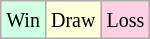<table class="wikitable">
<tr>
<td style="background:#d0ffe3;"><small>Win</small></td>
<td style="background:#ffffdd;"><small>Draw</small></td>
<td style="background:#ffd0e3;"><small>Loss</small></td>
</tr>
</table>
